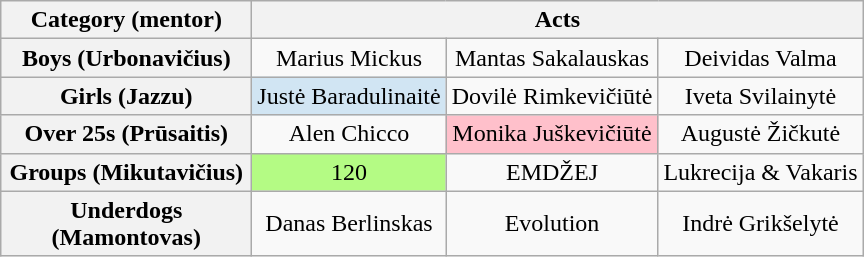<table class="wikitable" style="text-align:center">
<tr>
<th scope="col" style="width:160px;">Category (mentor)</th>
<th scope="col" colspan="4">Acts</th>
</tr>
<tr>
<th scope="row">Boys (Urbonavičius)</th>
<td>Marius Mickus</td>
<td>Mantas Sakalauskas</td>
<td>Deividas Valma</td>
</tr>
<tr>
<th scope="row">Girls (Jazzu)</th>
<td bgcolor="#d1e5f3">Justė Baradulinaitė</td>
<td>Dovilė Rimkevičiūtė</td>
<td>Iveta Svilainytė</td>
</tr>
<tr>
<th scope="row">Over 25s (Prūsaitis)</th>
<td>Alen Chicco</td>
<td bgcolor="pink">Monika Juškevičiūtė</td>
<td>Augustė Žičkutė</td>
</tr>
<tr>
<th scope="row">Groups (Mikutavičius)</th>
<td bgcolor="#b4fb84">120</td>
<td>EMDŽEJ</td>
<td>Lukrecija & Vakaris</td>
</tr>
<tr>
<th scope="row">Underdogs (Mamontovas)</th>
<td>Danas Berlinskas</td>
<td>Evolution</td>
<td>Indrė Grikšelytė</td>
</tr>
</table>
